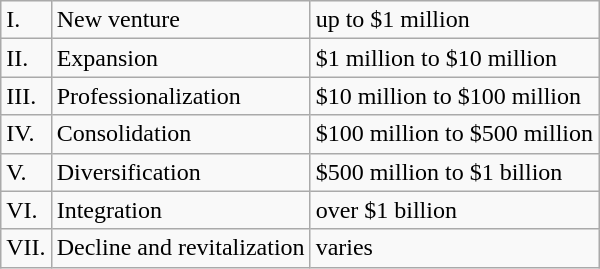<table class="wikitable">
<tr>
<td>I.</td>
<td>New venture</td>
<td>up to $1 million</td>
</tr>
<tr>
<td>II.</td>
<td>Expansion</td>
<td>$1 million to $10 million</td>
</tr>
<tr>
<td>III.</td>
<td>Professionalization</td>
<td>$10 million to $100 million</td>
</tr>
<tr>
<td>IV.</td>
<td>Consolidation</td>
<td>$100 million to $500 million</td>
</tr>
<tr>
<td>V.</td>
<td>Diversification</td>
<td>$500 million to $1 billion</td>
</tr>
<tr>
<td>VI.</td>
<td>Integration</td>
<td>over $1 billion</td>
</tr>
<tr>
<td>VII.</td>
<td>Decline and revitalization</td>
<td>varies</td>
</tr>
</table>
